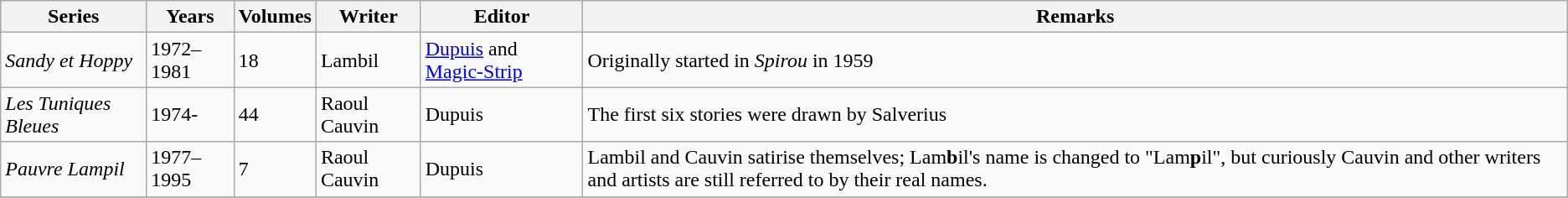<table class="wikitable" id="noveltable" border="1">
<tr>
<th>Series</th>
<th>Years</th>
<th>Volumes</th>
<th>Writer</th>
<th>Editor</th>
<th>Remarks</th>
</tr>
<tr align="left">
<td><em>Sandy et Hoppy</em></td>
<td>1972–1981</td>
<td>18</td>
<td>Lambil</td>
<td><a href='#'>Dupuis</a> and <a href='#'>Magic-Strip</a></td>
<td>Originally started in <em>Spirou</em> in 1959</td>
</tr>
<tr>
<td><em>Les Tuniques Bleues</em></td>
<td>1974-</td>
<td>44</td>
<td>Raoul Cauvin</td>
<td>Dupuis</td>
<td>The first six stories were drawn by Salverius</td>
</tr>
<tr>
<td><em>Pauvre Lampil</em></td>
<td>1977–1995</td>
<td>7</td>
<td>Raoul Cauvin</td>
<td>Dupuis</td>
<td>Lambil and Cauvin satirise themselves; Lam<strong>b</strong>il's name is changed to "Lam<strong>p</strong>il", but curiously Cauvin and other writers and artists are still referred to by their real names.</td>
</tr>
<tr>
</tr>
</table>
